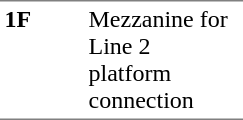<table border=0 cellspacing=0 cellpadding=3>
<tr>
<td style="border-bottom:solid 1px gray;border-top:solid 1px gray;" width=50 valign=top><strong>1F</strong></td>
<td style="border-top:solid 1px gray;border-bottom:solid 1px gray;" width=100 valign=top>Mezzanine for Line 2 platform connection</td>
</tr>
</table>
